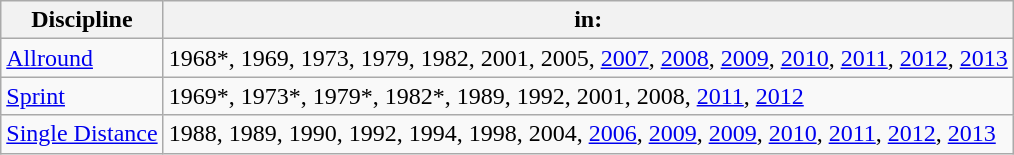<table class="wikitable">
<tr>
<th>Discipline</th>
<th>in:</th>
</tr>
<tr>
<td><a href='#'>Allround</a></td>
<td>1968*, 1969, 1973, 1979, 1982, 2001, 2005, <a href='#'>2007</a>, <a href='#'>2008</a>, <a href='#'>2009</a>, <a href='#'>2010</a>, <a href='#'>2011</a>, <a href='#'>2012</a>, <a href='#'>2013</a></td>
</tr>
<tr>
<td><a href='#'>Sprint</a></td>
<td>1969*, 1973*, 1979*, 1982*, 1989, 1992, 2001, 2008, <a href='#'>2011</a>, <a href='#'>2012</a></td>
</tr>
<tr>
<td><a href='#'>Single Distance</a></td>
<td>1988, 1989, 1990, 1992, 1994, 1998, 2004, <a href='#'>2006</a>, <a href='#'>2009</a>, <a href='#'>2009</a>, <a href='#'>2010</a>, <a href='#'>2011</a>, <a href='#'>2012</a>, <a href='#'>2013</a></td>
</tr>
</table>
